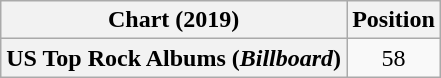<table class="wikitable plainrowheaders" style="text-align:center">
<tr>
<th scope="col">Chart (2019)</th>
<th scope="col">Position</th>
</tr>
<tr>
<th scope="row">US Top Rock Albums (<em>Billboard</em>)</th>
<td>58</td>
</tr>
</table>
